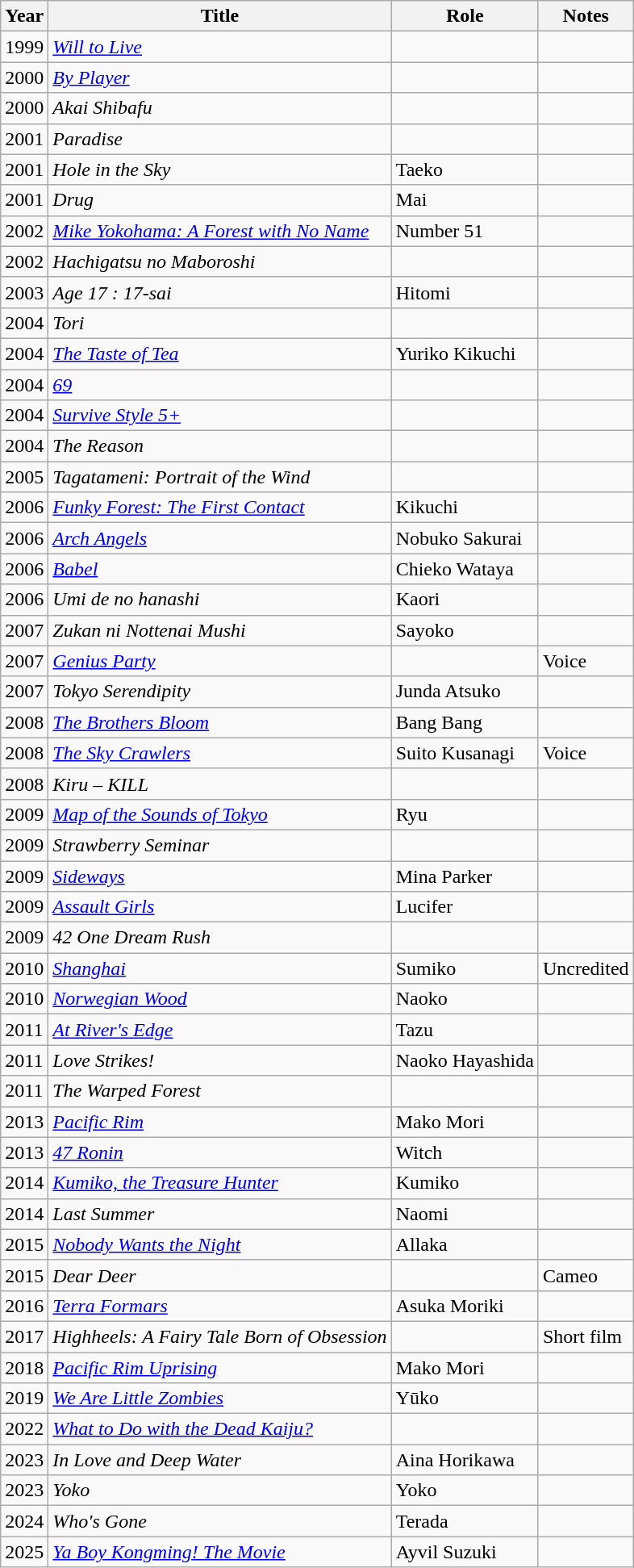<table class="wikitable sortable">
<tr>
<th>Year</th>
<th>Title</th>
<th>Role</th>
<th>Notes</th>
</tr>
<tr>
<td>1999</td>
<td><em><a href='#'>Will to Live</a></em></td>
<td></td>
<td></td>
</tr>
<tr>
<td>2000</td>
<td><em><a href='#'>By Player</a></em></td>
<td></td>
<td></td>
</tr>
<tr>
<td>2000</td>
<td><em>Akai Shibafu</em></td>
<td></td>
<td></td>
</tr>
<tr>
<td>2001</td>
<td><em>Paradise</em></td>
<td></td>
<td></td>
</tr>
<tr>
<td>2001</td>
<td><em>Hole in the Sky</em></td>
<td>Taeko</td>
<td></td>
</tr>
<tr>
<td>2001</td>
<td><em>Drug</em></td>
<td>Mai</td>
<td></td>
</tr>
<tr>
<td>2002</td>
<td><em><a href='#'>Mike Yokohama: A Forest with No Name</a></em></td>
<td>Number 51</td>
<td></td>
</tr>
<tr>
<td>2002</td>
<td><em>Hachigatsu no Maboroshi</em></td>
<td></td>
<td></td>
</tr>
<tr>
<td>2003</td>
<td><em>Age 17 : 17-sai</em></td>
<td>Hitomi</td>
<td></td>
</tr>
<tr>
<td>2004</td>
<td><em>Tori</em></td>
<td></td>
<td></td>
</tr>
<tr>
<td>2004</td>
<td><em><a href='#'>The Taste of Tea</a></em></td>
<td>Yuriko Kikuchi</td>
<td></td>
</tr>
<tr>
<td>2004</td>
<td><em><a href='#'>69</a></em></td>
<td></td>
<td></td>
</tr>
<tr>
<td>2004</td>
<td><em><a href='#'>Survive Style 5+</a></em></td>
<td></td>
<td></td>
</tr>
<tr>
<td>2004</td>
<td><em>The Reason</em></td>
<td></td>
<td></td>
</tr>
<tr>
<td>2005</td>
<td><em>Tagatameni: Portrait of the Wind</em></td>
<td></td>
<td></td>
</tr>
<tr>
<td>2006</td>
<td><em><a href='#'>Funky Forest: The First Contact</a></em></td>
<td>Kikuchi</td>
<td></td>
</tr>
<tr>
<td>2006</td>
<td><em><a href='#'>Arch Angels</a></em></td>
<td>Nobuko Sakurai</td>
<td></td>
</tr>
<tr>
<td>2006</td>
<td><em><a href='#'>Babel</a></em></td>
<td>Chieko Wataya</td>
<td></td>
</tr>
<tr>
<td>2006</td>
<td><em>Umi de no hanashi</em></td>
<td>Kaori</td>
<td></td>
</tr>
<tr>
<td>2007</td>
<td><em>Zukan ni Nottenai Mushi</em></td>
<td>Sayoko</td>
<td></td>
</tr>
<tr>
<td>2007</td>
<td><em><a href='#'>Genius Party</a></em></td>
<td></td>
<td>Voice</td>
</tr>
<tr>
<td>2007</td>
<td><em>Tokyo Serendipity</em></td>
<td>Junda Atsuko</td>
<td></td>
</tr>
<tr>
<td>2008</td>
<td><em><a href='#'>The Brothers Bloom</a></em></td>
<td>Bang Bang</td>
<td></td>
</tr>
<tr>
<td>2008</td>
<td><em><a href='#'>The Sky Crawlers</a></em></td>
<td>Suito Kusanagi</td>
<td>Voice</td>
</tr>
<tr>
<td>2008</td>
<td><em>Kiru – KILL</em></td>
<td></td>
<td></td>
</tr>
<tr>
<td>2009</td>
<td><em><a href='#'>Map of the Sounds of Tokyo</a></em></td>
<td>Ryu</td>
<td></td>
</tr>
<tr>
<td>2009</td>
<td><em>Strawberry Seminar</em></td>
<td></td>
<td></td>
</tr>
<tr>
<td>2009</td>
<td><em><a href='#'>Sideways</a></em></td>
<td>Mina Parker</td>
<td></td>
</tr>
<tr>
<td>2009</td>
<td><em><a href='#'>Assault Girls</a></em></td>
<td>Lucifer</td>
<td></td>
</tr>
<tr>
<td>2009</td>
<td><em>42 One Dream Rush</em></td>
<td></td>
<td></td>
</tr>
<tr>
<td>2010</td>
<td><em><a href='#'>Shanghai</a></em></td>
<td>Sumiko</td>
<td>Uncredited</td>
</tr>
<tr>
<td>2010</td>
<td><em><a href='#'>Norwegian Wood</a></em></td>
<td>Naoko</td>
<td></td>
</tr>
<tr>
<td>2011</td>
<td><em><a href='#'>At River's Edge</a></em></td>
<td>Tazu</td>
<td></td>
</tr>
<tr>
<td>2011</td>
<td><em>Love Strikes!</em></td>
<td>Naoko Hayashida</td>
<td></td>
</tr>
<tr>
<td>2011</td>
<td><em>The Warped Forest</em></td>
<td></td>
<td></td>
</tr>
<tr>
<td>2013</td>
<td><em><a href='#'>Pacific Rim</a></em></td>
<td>Mako Mori</td>
<td></td>
</tr>
<tr>
<td>2013</td>
<td><em><a href='#'>47 Ronin</a></em></td>
<td>Witch</td>
<td></td>
</tr>
<tr>
<td>2014</td>
<td><em><a href='#'>Kumiko, the Treasure Hunter</a></em></td>
<td>Kumiko</td>
<td></td>
</tr>
<tr>
<td>2014</td>
<td><em>Last Summer</em></td>
<td>Naomi</td>
<td></td>
</tr>
<tr>
<td>2015</td>
<td><em><a href='#'>Nobody Wants the Night</a></em></td>
<td>Allaka</td>
<td></td>
</tr>
<tr>
<td>2015</td>
<td><em>Dear Deer</em></td>
<td></td>
<td>Cameo</td>
</tr>
<tr>
<td>2016</td>
<td><em><a href='#'>Terra Formars</a></em></td>
<td>Asuka Moriki</td>
<td></td>
</tr>
<tr>
<td>2017</td>
<td><em>Highheels: A Fairy Tale Born of Obsession</em></td>
<td></td>
<td>Short film</td>
</tr>
<tr>
<td>2018</td>
<td><em><a href='#'>Pacific Rim Uprising</a></em></td>
<td>Mako Mori</td>
<td></td>
</tr>
<tr>
<td>2019</td>
<td><em><a href='#'>We Are Little Zombies</a></em></td>
<td>Yūko</td>
<td></td>
</tr>
<tr>
<td>2022</td>
<td><em><a href='#'>What to Do with the Dead Kaiju?</a></em></td>
<td></td>
<td></td>
</tr>
<tr>
<td>2023</td>
<td><em>In Love and Deep Water</em></td>
<td>Aina Horikawa</td>
<td></td>
</tr>
<tr>
<td>2023</td>
<td><em>Yoko</em></td>
<td>Yoko</td>
<td></td>
</tr>
<tr>
<td>2024</td>
<td><em>Who's Gone</em></td>
<td>Terada</td>
<td></td>
</tr>
<tr>
<td>2025</td>
<td><em><a href='#'>Ya Boy Kongming! The Movie</a></em></td>
<td>Ayvil Suzuki</td>
</tr>
</table>
